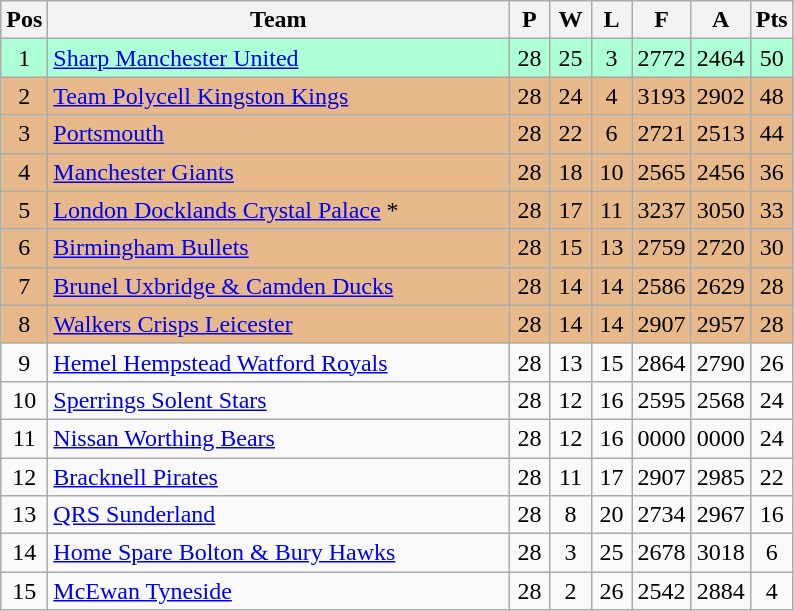<table class="wikitable" style="font-size: 100%">
<tr>
<th width=20>Pos</th>
<th width=300>Team</th>
<th width=20>P</th>
<th width=20>W</th>
<th width=20>L</th>
<th width=20>F</th>
<th width=20>A</th>
<th width=20>Pts</th>
</tr>
<tr align=center style="background: #ADFFD6;">
<td>1</td>
<td align="left"><a href='#'>Sharp Manchester United</a></td>
<td>28</td>
<td>25</td>
<td>3</td>
<td>2772</td>
<td>2464</td>
<td>50</td>
</tr>
<tr align=center style="background: #E6B88A;">
<td>2</td>
<td align="left"><a href='#'>Team Polycell Kingston Kings</a></td>
<td>28</td>
<td>24</td>
<td>4</td>
<td>3193</td>
<td>2902</td>
<td>48</td>
</tr>
<tr align=center style="background: #E6B88A;">
<td>3</td>
<td align="left"><a href='#'>Portsmouth</a></td>
<td>28</td>
<td>22</td>
<td>6</td>
<td>2721</td>
<td>2513</td>
<td>44</td>
</tr>
<tr align=center style="background: #E6B88A;">
<td>4</td>
<td align="left"><a href='#'>Manchester Giants</a></td>
<td>28</td>
<td>18</td>
<td>10</td>
<td>2565</td>
<td>2456</td>
<td>36</td>
</tr>
<tr align=center style="background: #E6B88A;">
<td>5</td>
<td align="left"><a href='#'>London Docklands Crystal Palace</a> *</td>
<td>28</td>
<td>17</td>
<td>11</td>
<td>3237</td>
<td>3050</td>
<td>33</td>
</tr>
<tr align=center style="background: #E6B88A;">
<td>6</td>
<td align="left"><a href='#'>Birmingham Bullets</a></td>
<td>28</td>
<td>15</td>
<td>13</td>
<td>2759</td>
<td>2720</td>
<td>30</td>
</tr>
<tr align=center style="background: #E6B88A;">
<td>7</td>
<td align="left"><a href='#'>Brunel Uxbridge & Camden Ducks</a></td>
<td>28</td>
<td>14</td>
<td>14</td>
<td>2586</td>
<td>2629</td>
<td>28</td>
</tr>
<tr align=center style="background: #E6B88A;">
<td>8</td>
<td align="left"><a href='#'>Walkers Crisps Leicester</a></td>
<td>28</td>
<td>14</td>
<td>14</td>
<td>2907</td>
<td>2957</td>
<td>28</td>
</tr>
<tr align=center>
<td>9</td>
<td align="left"><a href='#'>Hemel Hempstead Watford Royals</a></td>
<td>28</td>
<td>13</td>
<td>15</td>
<td>2864</td>
<td>2790</td>
<td>26</td>
</tr>
<tr align=center>
<td>10</td>
<td align="left"><a href='#'>Sperrings Solent Stars</a></td>
<td>28</td>
<td>12</td>
<td>16</td>
<td>2595</td>
<td>2568</td>
<td>24</td>
</tr>
<tr align=center>
<td>11</td>
<td align="left"><a href='#'>Nissan Worthing Bears</a></td>
<td>28</td>
<td>12</td>
<td>16</td>
<td>0000</td>
<td>0000</td>
<td>24</td>
</tr>
<tr align=center>
<td>12</td>
<td align="left"><a href='#'>Bracknell Pirates</a></td>
<td>28</td>
<td>11</td>
<td>17</td>
<td>2907</td>
<td>2985</td>
<td>22</td>
</tr>
<tr align=center>
<td>13</td>
<td align="left"><a href='#'>QRS Sunderland</a></td>
<td>28</td>
<td>8</td>
<td>20</td>
<td>2734</td>
<td>2967</td>
<td>16</td>
</tr>
<tr align=center>
<td>14</td>
<td align="left"><a href='#'>Home Spare Bolton & Bury Hawks</a></td>
<td>28</td>
<td>3</td>
<td>25</td>
<td>2678</td>
<td>3018</td>
<td>6</td>
</tr>
<tr align=center>
<td>15</td>
<td align="left"><a href='#'>McEwan Tyneside</a></td>
<td>28</td>
<td>2</td>
<td>26</td>
<td>2542</td>
<td>2884</td>
<td>4</td>
</tr>
</table>
